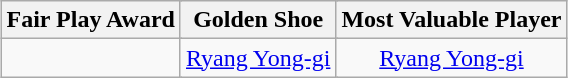<table class="wikitable" style="margin:auto">
<tr>
<th colspan="3">Fair Play Award</th>
<th colspan="3">Golden Shoe</th>
<th colspan="3">Most Valuable Player</th>
</tr>
<tr>
<td colspan="3" align="center"></td>
<td colspan="3" align="center"> <a href='#'>Ryang Yong-gi</a></td>
<td colspan="3" align="center"> <a href='#'>Ryang Yong-gi</a></td>
</tr>
</table>
